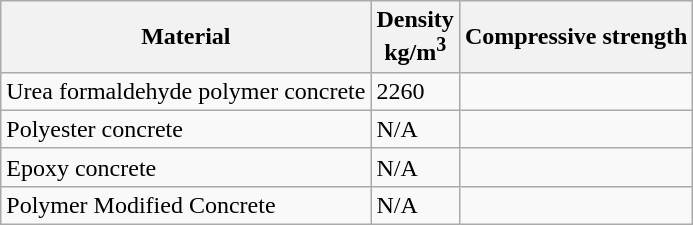<table class="wikitable">
<tr>
<th>Material</th>
<th>Density <br>kg/m<sup>3</sup></th>
<th>Compressive strength</th>
</tr>
<tr>
<td>Urea formaldehyde polymer concrete</td>
<td>2260</td>
<td></td>
</tr>
<tr>
<td>Polyester concrete</td>
<td>N/A</td>
<td></td>
</tr>
<tr>
<td>Epoxy concrete</td>
<td>N/A</td>
<td></td>
</tr>
<tr>
<td>Polymer Modified Concrete</td>
<td>N/A</td>
<td></td>
</tr>
</table>
